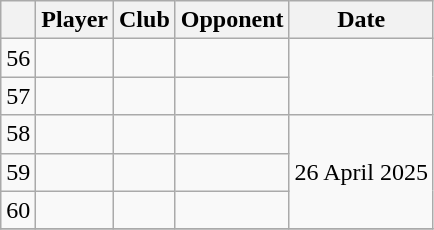<table class="wikitable" style="text-align:center">
<tr>
<th></th>
<th>Player</th>
<th>Club</th>
<th>Opponent</th>
<th>Date</th>
</tr>
<tr>
<td>56</td>
<td align="left"></td>
<td></td>
<td></td>
<td rowspan="2"></td>
</tr>
<tr>
<td>57</td>
<td align="left"></td>
<td></td>
<td></td>
</tr>
<tr>
<td>58</td>
<td align="left"></td>
<td></td>
<td></td>
<td rowspan="3">26 April 2025</td>
</tr>
<tr>
<td>59</td>
<td align="left"></td>
<td></td>
<td></td>
</tr>
<tr>
<td>60</td>
<td align="left"></td>
<td></td>
<td></td>
</tr>
<tr>
</tr>
</table>
